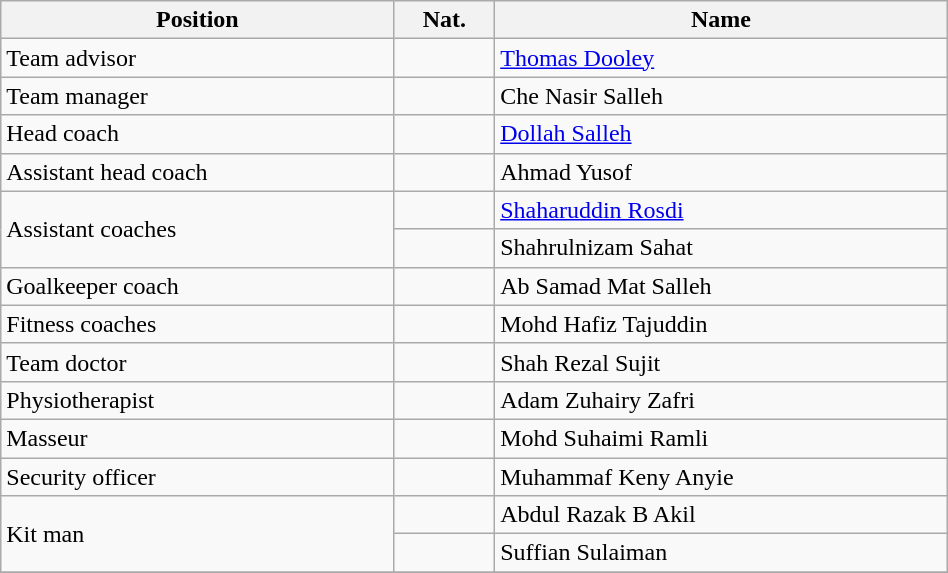<table class="wikitable" style="text-align:left;width:50%;">
<tr>
<th>Position</th>
<th>Nat.</th>
<th>Name</th>
</tr>
<tr>
<td>Team advisor</td>
<td></td>
<td><a href='#'>Thomas Dooley</a></td>
</tr>
<tr>
<td>Team manager</td>
<td></td>
<td>Che Nasir Salleh</td>
</tr>
<tr>
<td>Head coach</td>
<td></td>
<td><a href='#'>Dollah Salleh</a></td>
</tr>
<tr>
<td>Assistant head coach</td>
<td></td>
<td>Ahmad Yusof</td>
</tr>
<tr>
<td rowspan=2>Assistant coaches</td>
<td></td>
<td><a href='#'>Shaharuddin Rosdi</a></td>
</tr>
<tr>
<td></td>
<td>Shahrulnizam Sahat</td>
</tr>
<tr>
<td>Goalkeeper coach</td>
<td></td>
<td>Ab Samad Mat Salleh</td>
</tr>
<tr>
<td>Fitness coaches</td>
<td></td>
<td>Mohd Hafiz Tajuddin</td>
</tr>
<tr>
<td>Team doctor</td>
<td></td>
<td>Shah Rezal Sujit</td>
</tr>
<tr>
<td>Physiotherapist</td>
<td></td>
<td>Adam Zuhairy Zafri</td>
</tr>
<tr>
<td>Masseur</td>
<td></td>
<td>Mohd Suhaimi Ramli</td>
</tr>
<tr>
<td>Security officer</td>
<td></td>
<td>Muhammaf Keny Anyie</td>
</tr>
<tr>
<td rowspan="2">Kit man</td>
<td></td>
<td>Abdul Razak B Akil</td>
</tr>
<tr>
<td></td>
<td>Suffian Sulaiman</td>
</tr>
<tr>
</tr>
</table>
